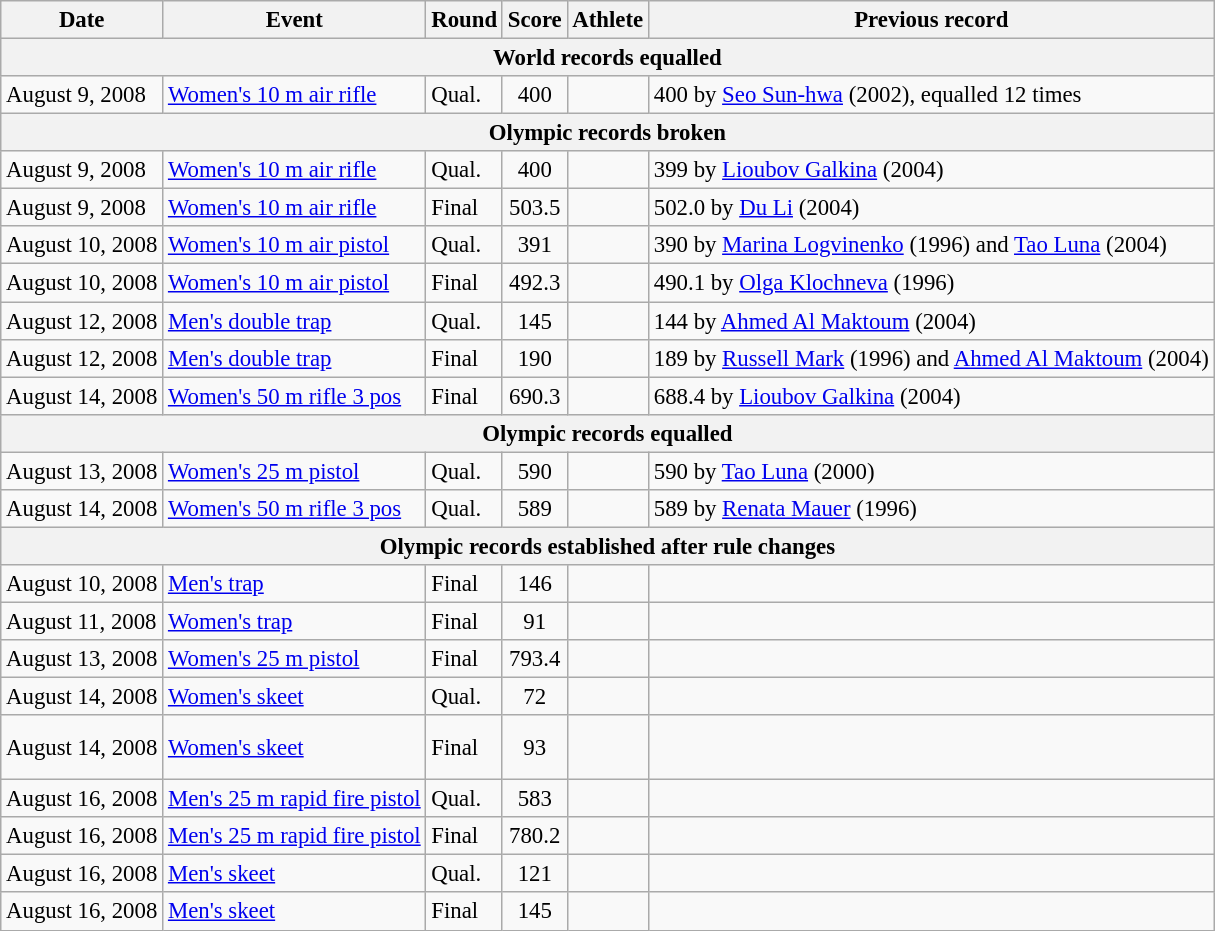<table class="wikitable" style="font-size: 95%">
<tr>
<th>Date</th>
<th>Event</th>
<th>Round</th>
<th>Score</th>
<th>Athlete</th>
<th>Previous record</th>
</tr>
<tr>
<th colspan=8>World records equalled</th>
</tr>
<tr>
<td>August 9, 2008</td>
<td><a href='#'>Women's 10 m air rifle</a></td>
<td>Qual.</td>
<td style="text-align: center">400</td>
<td></td>
<td>400 by <a href='#'>Seo Sun-hwa</a> (2002), equalled 12 times</td>
</tr>
<tr>
<th colspan=8>Olympic records broken</th>
</tr>
<tr>
<td>August 9, 2008</td>
<td><a href='#'>Women's 10 m air rifle</a></td>
<td>Qual.</td>
<td style="text-align: center">400</td>
<td></td>
<td>399 by <a href='#'>Lioubov Galkina</a> (2004)</td>
</tr>
<tr>
<td>August 9, 2008</td>
<td><a href='#'>Women's 10 m air rifle</a></td>
<td>Final</td>
<td style="text-align: center">503.5</td>
<td></td>
<td>502.0 by <a href='#'>Du Li</a> (2004)</td>
</tr>
<tr>
<td>August 10, 2008</td>
<td><a href='#'>Women's 10 m air pistol</a></td>
<td>Qual.</td>
<td style="text-align: center">391</td>
<td></td>
<td>390 by <a href='#'>Marina Logvinenko</a> (1996) and <a href='#'>Tao Luna</a> (2004)</td>
</tr>
<tr>
<td>August 10, 2008</td>
<td><a href='#'>Women's 10 m air pistol</a></td>
<td>Final</td>
<td style="text-align: center">492.3</td>
<td></td>
<td>490.1 by <a href='#'>Olga Klochneva</a> (1996)</td>
</tr>
<tr>
<td>August 12, 2008</td>
<td><a href='#'>Men's double trap</a></td>
<td>Qual.</td>
<td style="text-align: center">145</td>
<td></td>
<td>144 by <a href='#'>Ahmed Al Maktoum</a> (2004)</td>
</tr>
<tr>
<td>August 12, 2008</td>
<td><a href='#'>Men's double trap</a></td>
<td>Final</td>
<td style="text-align: center">190</td>
<td></td>
<td>189 by <a href='#'>Russell Mark</a> (1996) and <a href='#'>Ahmed Al Maktoum</a> (2004)</td>
</tr>
<tr>
<td>August 14, 2008</td>
<td><a href='#'>Women's 50 m rifle 3 pos</a></td>
<td>Final</td>
<td style="text-align: center">690.3</td>
<td></td>
<td>688.4 by <a href='#'>Lioubov Galkina</a> (2004)</td>
</tr>
<tr>
<th colspan=8>Olympic records equalled</th>
</tr>
<tr>
<td>August 13, 2008</td>
<td><a href='#'>Women's 25 m pistol</a></td>
<td>Qual.</td>
<td style="text-align: center">590</td>
<td></td>
<td>590 by <a href='#'>Tao Luna</a> (2000)</td>
</tr>
<tr>
<td>August 14, 2008</td>
<td><a href='#'>Women's 50 m rifle 3 pos</a></td>
<td>Qual.</td>
<td style="text-align: center">589</td>
<td></td>
<td>589 by <a href='#'>Renata Mauer</a> (1996)</td>
</tr>
<tr>
<th colspan=8>Olympic records established after rule changes</th>
</tr>
<tr>
<td>August 10, 2008</td>
<td><a href='#'>Men's trap</a></td>
<td>Final</td>
<td style="text-align: center">146</td>
<td></td>
<td></td>
</tr>
<tr>
<td>August 11, 2008</td>
<td><a href='#'>Women's trap</a></td>
<td>Final</td>
<td style="text-align: center">91</td>
<td></td>
<td></td>
</tr>
<tr>
<td>August 13, 2008</td>
<td><a href='#'>Women's 25 m pistol</a></td>
<td>Final</td>
<td style="text-align: center">793.4</td>
<td></td>
<td></td>
</tr>
<tr>
<td>August 14, 2008</td>
<td><a href='#'>Women's skeet</a></td>
<td>Qual.</td>
<td style="text-align: center">72</td>
<td></td>
<td></td>
</tr>
<tr>
<td>August 14, 2008</td>
<td><a href='#'>Women's skeet</a></td>
<td>Final</td>
<td style="text-align: center">93</td>
<td><br><br></td>
<td></td>
</tr>
<tr>
<td>August 16, 2008</td>
<td><a href='#'>Men's 25 m rapid fire pistol</a></td>
<td>Qual.</td>
<td style="text-align: center">583</td>
<td></td>
<td></td>
</tr>
<tr>
<td>August 16, 2008</td>
<td><a href='#'>Men's 25 m rapid fire pistol</a></td>
<td>Final</td>
<td style="text-align: center">780.2</td>
<td></td>
<td></td>
</tr>
<tr>
<td>August 16, 2008</td>
<td><a href='#'>Men's skeet</a></td>
<td>Qual.</td>
<td style="text-align: center">121</td>
<td></td>
<td></td>
</tr>
<tr>
<td>August 16, 2008</td>
<td><a href='#'>Men's skeet</a></td>
<td>Final</td>
<td style="text-align: center">145</td>
<td><br></td>
<td></td>
</tr>
</table>
